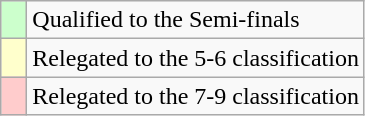<table class="wikitable">
<tr>
<td width=10px bgcolor="#ccffcc"></td>
<td>Qualified to the Semi-finals</td>
</tr>
<tr>
<td width=10px bgcolor="#ffffcc"></td>
<td>Relegated to the 5-6 classification</td>
</tr>
<tr>
<td width=10px bgcolor="#ffcccc"></td>
<td>Relegated to the 7-9 classification</td>
</tr>
</table>
